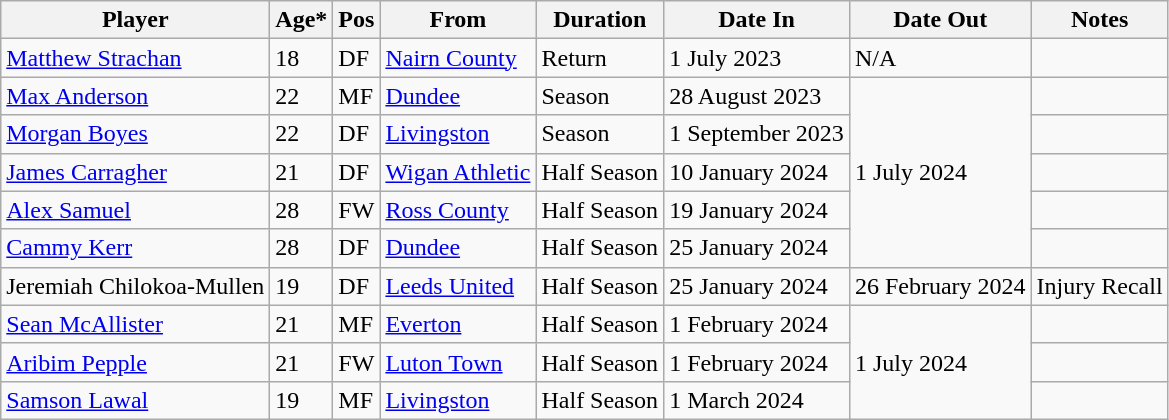<table class="wikitable">
<tr>
<th>Player</th>
<th>Age*</th>
<th>Pos</th>
<th>From</th>
<th>Duration</th>
<th>Date In</th>
<th>Date Out</th>
<th>Notes</th>
</tr>
<tr>
<td> <a href='#'>Matthew Strachan</a></td>
<td>18</td>
<td>DF</td>
<td> <a href='#'>Nairn County</a></td>
<td>Return</td>
<td>1 July 2023</td>
<td>N/A</td>
<td></td>
</tr>
<tr>
<td> <a href='#'>Max Anderson</a></td>
<td>22</td>
<td>MF</td>
<td> <a href='#'>Dundee</a></td>
<td>Season</td>
<td>28 August 2023</td>
<td rowspan="5">1 July 2024</td>
<td></td>
</tr>
<tr>
<td> <a href='#'>Morgan Boyes</a></td>
<td>22</td>
<td>DF</td>
<td> <a href='#'>Livingston</a></td>
<td>Season</td>
<td>1 September 2023</td>
<td></td>
</tr>
<tr>
<td> <a href='#'>James Carragher</a></td>
<td>21</td>
<td>DF</td>
<td> <a href='#'>Wigan Athletic</a></td>
<td>Half Season</td>
<td>10 January 2024</td>
<td></td>
</tr>
<tr>
<td> <a href='#'>Alex Samuel</a></td>
<td>28</td>
<td>FW</td>
<td> <a href='#'>Ross County</a></td>
<td>Half Season</td>
<td>19 January 2024</td>
<td></td>
</tr>
<tr>
<td> <a href='#'>Cammy Kerr</a></td>
<td>28</td>
<td>DF</td>
<td> <a href='#'>Dundee</a></td>
<td>Half Season</td>
<td>25 January 2024</td>
<td></td>
</tr>
<tr>
<td> Jeremiah Chilokoa-Mullen</td>
<td>19</td>
<td>DF</td>
<td> <a href='#'>Leeds United</a></td>
<td>Half Season</td>
<td>25 January 2024</td>
<td>26 February 2024</td>
<td>Injury Recall</td>
</tr>
<tr>
<td> <a href='#'>Sean McAllister</a></td>
<td>21</td>
<td>MF</td>
<td> <a href='#'>Everton</a></td>
<td>Half Season</td>
<td>1 February 2024</td>
<td rowspan="3">1 July 2024</td>
<td></td>
</tr>
<tr>
<td> <a href='#'>Aribim Pepple</a></td>
<td>21</td>
<td>FW</td>
<td> <a href='#'>Luton Town</a></td>
<td>Half Season</td>
<td>1 February 2024</td>
<td></td>
</tr>
<tr>
<td> <a href='#'>Samson Lawal</a></td>
<td>19</td>
<td>MF</td>
<td> <a href='#'>Livingston</a></td>
<td>Half Season</td>
<td>1 March 2024</td>
<td></td>
</tr>
</table>
